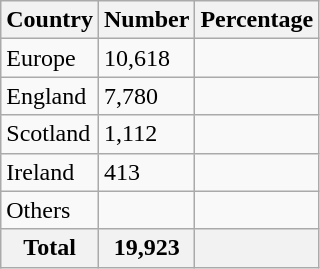<table class="wikitable sortable">
<tr>
<th>Country</th>
<th>Number</th>
<th>Percentage</th>
</tr>
<tr>
<td>Europe</td>
<td>10,618</td>
<td></td>
</tr>
<tr>
<td>England</td>
<td>7,780</td>
<td></td>
</tr>
<tr>
<td>Scotland</td>
<td>1,112</td>
<td></td>
</tr>
<tr>
<td>Ireland</td>
<td>413</td>
<td></td>
</tr>
<tr>
<td>Others</td>
<td></td>
<td></td>
</tr>
<tr>
<th>Total</th>
<th>19,923</th>
<th></th>
</tr>
</table>
